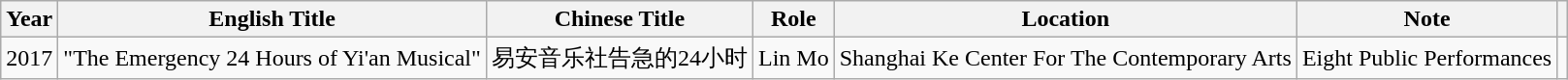<table class="wikitable">
<tr>
<th>Year</th>
<th>English Title</th>
<th>Chinese Title</th>
<th>Role</th>
<th>Location</th>
<th>Note</th>
<th class="unsortable"></th>
</tr>
<tr>
<td>2017</td>
<td>"The Emergency 24 Hours of Yi'an Musical"</td>
<td>易安音乐社告急的24小时</td>
<td>Lin Mo</td>
<td>Shanghai Ke Center For The Contemporary Arts</td>
<td>Eight Public Performances</td>
<td></td>
</tr>
</table>
